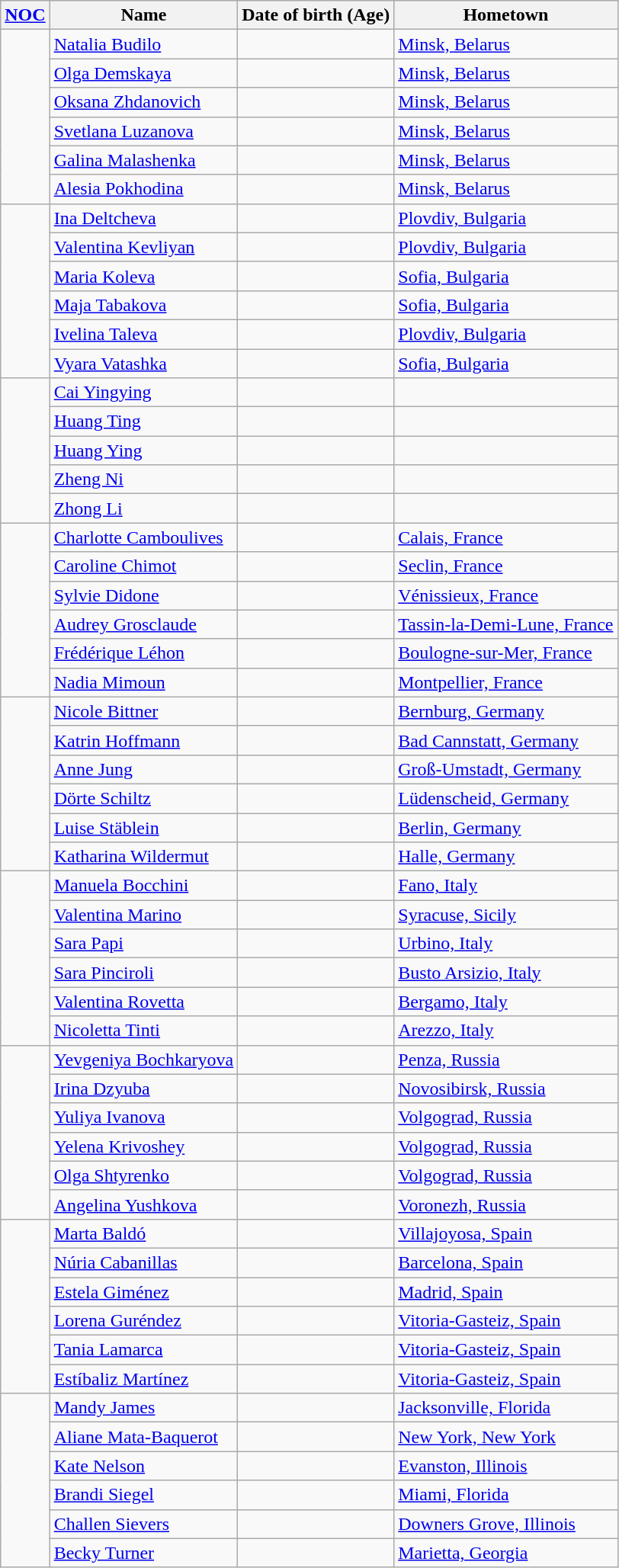<table class="wikitable sortable">
<tr>
<th><a href='#'>NOC</a></th>
<th>Name</th>
<th>Date of birth (Age)</th>
<th>Hometown</th>
</tr>
<tr>
<td rowspan="6"></td>
<td><a href='#'>Natalia Budilo</a></td>
<td></td>
<td><a href='#'>Minsk, Belarus</a></td>
</tr>
<tr>
<td><a href='#'>Olga Demskaya</a></td>
<td></td>
<td><a href='#'>Minsk, Belarus</a></td>
</tr>
<tr>
<td><a href='#'>Oksana Zhdanovich</a></td>
<td></td>
<td><a href='#'>Minsk, Belarus</a></td>
</tr>
<tr>
<td><a href='#'>Svetlana Luzanova</a></td>
<td></td>
<td><a href='#'>Minsk, Belarus</a></td>
</tr>
<tr>
<td><a href='#'>Galina Malashenka</a></td>
<td></td>
<td><a href='#'>Minsk, Belarus</a></td>
</tr>
<tr>
<td><a href='#'>Alesia Pokhodina</a></td>
<td></td>
<td><a href='#'>Minsk, Belarus</a></td>
</tr>
<tr>
<td rowspan="6"></td>
<td><a href='#'>Ina Deltcheva</a></td>
<td></td>
<td><a href='#'>Plovdiv, Bulgaria</a></td>
</tr>
<tr>
<td><a href='#'>Valentina Kevliyan</a></td>
<td></td>
<td><a href='#'>Plovdiv, Bulgaria</a></td>
</tr>
<tr>
<td><a href='#'>Maria Koleva</a></td>
<td></td>
<td><a href='#'>Sofia, Bulgaria</a></td>
</tr>
<tr>
<td><a href='#'>Maja Tabakova</a></td>
<td></td>
<td><a href='#'>Sofia, Bulgaria</a></td>
</tr>
<tr>
<td><a href='#'>Ivelina Taleva</a></td>
<td></td>
<td><a href='#'>Plovdiv, Bulgaria</a></td>
</tr>
<tr>
<td><a href='#'>Vyara Vatashka</a></td>
<td></td>
<td><a href='#'>Sofia, Bulgaria</a></td>
</tr>
<tr>
<td rowspan="5"></td>
<td><a href='#'>Cai Yingying</a></td>
<td></td>
<td></td>
</tr>
<tr>
<td><a href='#'>Huang Ting</a></td>
<td></td>
<td></td>
</tr>
<tr>
<td><a href='#'>Huang Ying</a></td>
<td></td>
<td></td>
</tr>
<tr>
<td><a href='#'>Zheng Ni</a></td>
<td></td>
<td></td>
</tr>
<tr>
<td><a href='#'>Zhong Li</a></td>
<td></td>
<td></td>
</tr>
<tr>
<td rowspan="6"></td>
<td><a href='#'>Charlotte Camboulives</a></td>
<td></td>
<td><a href='#'>Calais, France</a></td>
</tr>
<tr>
<td><a href='#'>Caroline Chimot</a></td>
<td></td>
<td><a href='#'>Seclin, France</a></td>
</tr>
<tr>
<td><a href='#'>Sylvie Didone</a></td>
<td></td>
<td><a href='#'>Vénissieux, France</a></td>
</tr>
<tr>
<td><a href='#'>Audrey Grosclaude</a></td>
<td></td>
<td><a href='#'>Tassin-la-Demi-Lune, France</a></td>
</tr>
<tr>
<td><a href='#'>Frédérique Léhon</a></td>
<td></td>
<td><a href='#'>Boulogne-sur-Mer, France</a></td>
</tr>
<tr>
<td><a href='#'>Nadia Mimoun</a></td>
<td></td>
<td><a href='#'>Montpellier, France</a></td>
</tr>
<tr>
<td rowspan="6"></td>
<td><a href='#'>Nicole Bittner</a></td>
<td></td>
<td><a href='#'>Bernburg, Germany</a></td>
</tr>
<tr>
<td><a href='#'>Katrin Hoffmann</a></td>
<td></td>
<td><a href='#'>Bad Cannstatt, Germany</a></td>
</tr>
<tr>
<td><a href='#'>Anne Jung</a></td>
<td></td>
<td><a href='#'>Groß-Umstadt, Germany</a></td>
</tr>
<tr>
<td><a href='#'>Dörte Schiltz</a></td>
<td></td>
<td><a href='#'>Lüdenscheid, Germany</a></td>
</tr>
<tr>
<td><a href='#'>Luise Stäblein</a></td>
<td></td>
<td><a href='#'>Berlin, Germany</a></td>
</tr>
<tr>
<td><a href='#'>Katharina Wildermut</a></td>
<td></td>
<td><a href='#'>Halle, Germany</a></td>
</tr>
<tr>
<td rowspan="6"></td>
<td><a href='#'>Manuela Bocchini</a></td>
<td></td>
<td><a href='#'>Fano, Italy</a></td>
</tr>
<tr>
<td><a href='#'>Valentina Marino</a></td>
<td></td>
<td><a href='#'>Syracuse, Sicily</a></td>
</tr>
<tr>
<td><a href='#'>Sara Papi</a></td>
<td></td>
<td><a href='#'>Urbino, Italy</a></td>
</tr>
<tr>
<td><a href='#'>Sara Pinciroli</a></td>
<td></td>
<td><a href='#'>Busto Arsizio, Italy</a></td>
</tr>
<tr>
<td><a href='#'>Valentina Rovetta</a></td>
<td></td>
<td><a href='#'>Bergamo, Italy</a></td>
</tr>
<tr>
<td><a href='#'>Nicoletta Tinti</a></td>
<td></td>
<td><a href='#'>Arezzo, Italy</a></td>
</tr>
<tr>
<td rowspan="6"></td>
<td><a href='#'>Yevgeniya Bochkaryova</a></td>
<td></td>
<td><a href='#'>Penza, Russia</a></td>
</tr>
<tr>
<td><a href='#'>Irina Dzyuba</a></td>
<td></td>
<td><a href='#'>Novosibirsk, Russia</a></td>
</tr>
<tr>
<td><a href='#'>Yuliya Ivanova</a></td>
<td></td>
<td><a href='#'>Volgograd, Russia</a></td>
</tr>
<tr>
<td><a href='#'>Yelena Krivoshey</a></td>
<td></td>
<td><a href='#'>Volgograd, Russia</a></td>
</tr>
<tr>
<td><a href='#'>Olga Shtyrenko</a></td>
<td></td>
<td><a href='#'>Volgograd, Russia</a></td>
</tr>
<tr>
<td><a href='#'>Angelina Yushkova</a></td>
<td></td>
<td><a href='#'>Voronezh, Russia</a></td>
</tr>
<tr>
<td rowspan="6"></td>
<td><a href='#'>Marta Baldó</a></td>
<td></td>
<td><a href='#'>Villajoyosa, Spain</a></td>
</tr>
<tr>
<td><a href='#'>Núria Cabanillas</a></td>
<td></td>
<td><a href='#'>Barcelona, Spain</a></td>
</tr>
<tr>
<td><a href='#'>Estela Giménez</a></td>
<td></td>
<td><a href='#'>Madrid, Spain</a></td>
</tr>
<tr>
<td><a href='#'>Lorena Guréndez</a></td>
<td></td>
<td><a href='#'>Vitoria-Gasteiz, Spain</a></td>
</tr>
<tr>
<td><a href='#'>Tania Lamarca</a></td>
<td></td>
<td><a href='#'>Vitoria-Gasteiz, Spain</a></td>
</tr>
<tr>
<td><a href='#'>Estíbaliz Martínez</a></td>
<td></td>
<td><a href='#'>Vitoria-Gasteiz, Spain</a></td>
</tr>
<tr>
<td rowspan="6"></td>
<td><a href='#'>Mandy James</a></td>
<td></td>
<td><a href='#'>Jacksonville, Florida</a></td>
</tr>
<tr>
<td><a href='#'>Aliane Mata-Baquerot</a></td>
<td></td>
<td><a href='#'>New York, New York</a></td>
</tr>
<tr>
<td><a href='#'>Kate Nelson</a></td>
<td></td>
<td><a href='#'>Evanston, Illinois</a></td>
</tr>
<tr>
<td><a href='#'>Brandi Siegel</a></td>
<td></td>
<td><a href='#'>Miami, Florida</a></td>
</tr>
<tr>
<td><a href='#'>Challen Sievers</a></td>
<td></td>
<td><a href='#'>Downers Grove, Illinois</a></td>
</tr>
<tr>
<td><a href='#'>Becky Turner</a></td>
<td></td>
<td><a href='#'>Marietta, Georgia</a></td>
</tr>
</table>
